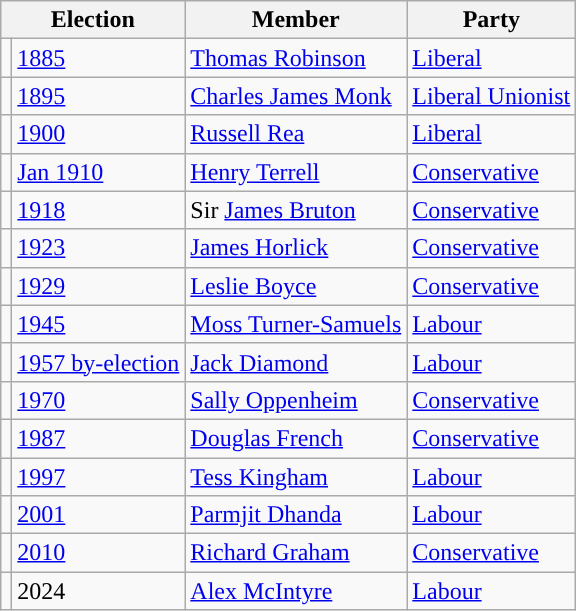<table class="wikitable">
<tr>
<th colspan="2">Election</th>
<th>Member</th>
<th>Party</th>
</tr>
<tr>
<td style="color:inherit;background-color: "></td>
<td><a href='#'>1885</a></td>
<td><a href='#'>Thomas Robinson</a></td>
<td><a href='#'>Liberal</a></td>
</tr>
<tr>
<td style="color:inherit;background-color: "></td>
<td><a href='#'>1895</a></td>
<td><a href='#'>Charles James Monk</a></td>
<td><a href='#'>Liberal Unionist</a></td>
</tr>
<tr>
<td style="color:inherit;background-color: "></td>
<td><a href='#'>1900</a></td>
<td><a href='#'>Russell Rea</a></td>
<td><a href='#'>Liberal</a></td>
</tr>
<tr>
<td style="color:inherit;background-color: "></td>
<td><a href='#'>Jan 1910</a></td>
<td><a href='#'>Henry Terrell</a></td>
<td><a href='#'>Conservative</a></td>
</tr>
<tr>
<td style="color:inherit;background-color: "></td>
<td><a href='#'>1918</a></td>
<td>Sir <a href='#'>James Bruton</a></td>
<td><a href='#'>Conservative</a></td>
</tr>
<tr>
<td style="color:inherit;background-color: "></td>
<td><a href='#'>1923</a></td>
<td><a href='#'>James Horlick</a></td>
<td><a href='#'>Conservative</a></td>
</tr>
<tr>
<td style="color:inherit;background-color: "></td>
<td><a href='#'>1929</a></td>
<td><a href='#'>Leslie Boyce</a></td>
<td><a href='#'>Conservative</a></td>
</tr>
<tr>
<td style="color:inherit;background-color: "></td>
<td><a href='#'>1945</a></td>
<td><a href='#'>Moss Turner-Samuels</a></td>
<td><a href='#'>Labour</a></td>
</tr>
<tr>
<td style="color:inherit;background-color: "></td>
<td><a href='#'>1957 by-election</a></td>
<td><a href='#'>Jack Diamond</a></td>
<td><a href='#'>Labour</a></td>
</tr>
<tr>
<td style="color:inherit;background-color: "></td>
<td><a href='#'>1970</a></td>
<td><a href='#'>Sally Oppenheim</a></td>
<td><a href='#'>Conservative</a></td>
</tr>
<tr>
<td style="color:inherit;background-color: "></td>
<td><a href='#'>1987</a></td>
<td><a href='#'>Douglas French</a></td>
<td><a href='#'>Conservative</a></td>
</tr>
<tr>
<td style="color:inherit;background-color: "></td>
<td><a href='#'>1997</a></td>
<td><a href='#'>Tess Kingham</a></td>
<td><a href='#'>Labour</a></td>
</tr>
<tr>
<td style="color:inherit;background-color: "></td>
<td><a href='#'>2001</a></td>
<td><a href='#'>Parmjit Dhanda</a></td>
<td><a href='#'>Labour</a></td>
</tr>
<tr>
<td style="color:inherit;background-color: "></td>
<td><a href='#'>2010</a></td>
<td><a href='#'>Richard Graham</a></td>
<td><a href='#'>Conservative</a></td>
</tr>
<tr>
<td style="color:inherit;background-color: "></td>
<td>2024</td>
<td><a href='#'>Alex McIntyre</a></td>
<td><a href='#'>Labour</a></td>
</tr>
</table>
